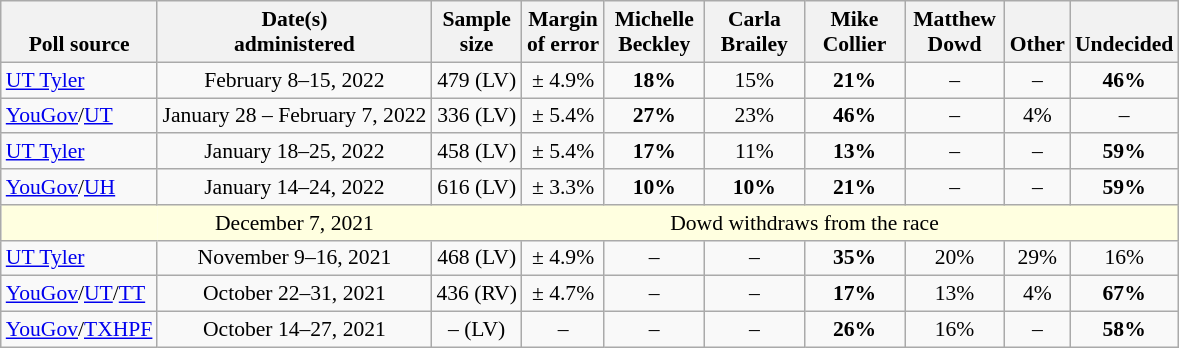<table class="wikitable" style="font-size:90%;text-align:center;">
<tr valign=bottom>
<th>Poll source</th>
<th>Date(s)<br>administered</th>
<th>Sample<br>size</th>
<th>Margin<br>of error</th>
<th style="width:60px;">Michelle<br>Beckley</th>
<th style="width:60px;">Carla<br>Brailey</th>
<th style="width:60px;">Mike<br>Collier</th>
<th style="width:60px;">Matthew<br>Dowd</th>
<th>Other</th>
<th>Undecided</th>
</tr>
<tr>
<td style="text-align:left;"><a href='#'>UT Tyler</a></td>
<td>February 8–15, 2022</td>
<td>479 (LV)</td>
<td>± 4.9%</td>
<td><strong>18%</strong></td>
<td>15%</td>
<td><strong>21%</strong></td>
<td>–</td>
<td>–</td>
<td><strong>46%</strong></td>
</tr>
<tr>
<td style="text-align:left;"><a href='#'>YouGov</a>/<a href='#'>UT</a></td>
<td>January 28 – February 7, 2022</td>
<td>336 (LV)</td>
<td>± 5.4%</td>
<td><strong>27%</strong></td>
<td>23%</td>
<td><strong>46%</strong></td>
<td>–</td>
<td>4%</td>
<td>–</td>
</tr>
<tr>
<td style="text-align:left;"><a href='#'>UT Tyler</a></td>
<td>January 18–25, 2022</td>
<td>458 (LV)</td>
<td>± 5.4%</td>
<td><strong>17%</strong></td>
<td>11%</td>
<td><strong>13%</strong></td>
<td>–</td>
<td>–</td>
<td><strong>59%</strong></td>
</tr>
<tr>
<td style="text-align:left;"><a href='#'>YouGov</a>/<a href='#'>UH</a></td>
<td>January 14–24, 2022</td>
<td>616 (LV)</td>
<td>± 3.3%</td>
<td><strong>10%</strong></td>
<td><strong>10%</strong></td>
<td><strong>21%</strong></td>
<td>–</td>
<td>–</td>
<td><strong>59%</strong></td>
</tr>
<tr>
<td style="border-right-style:hidden; background:lightyellow;"></td>
<td style="border-right-style:hidden; background:lightyellow;">December 7, 2021</td>
<td colspan="17" style="background:lightyellow;">Dowd withdraws from the race</td>
</tr>
<tr>
<td style="text-align:left;"><a href='#'>UT Tyler</a></td>
<td>November 9–16, 2021</td>
<td>468 (LV)</td>
<td>± 4.9%</td>
<td>–</td>
<td>–</td>
<td><strong>35%</strong></td>
<td>20%</td>
<td>29%</td>
<td>16%</td>
</tr>
<tr>
<td style="text-align:left;"><a href='#'>YouGov</a>/<a href='#'>UT</a>/<a href='#'>TT</a></td>
<td>October 22–31, 2021</td>
<td>436 (RV)</td>
<td>± 4.7%</td>
<td>–</td>
<td>–</td>
<td><strong>17%</strong></td>
<td>13%</td>
<td>4%</td>
<td><strong>67%</strong></td>
</tr>
<tr>
<td style="text-align:left;"><a href='#'>YouGov</a>/<a href='#'>TXHPF</a></td>
<td>October 14–27, 2021</td>
<td>– (LV)</td>
<td>–</td>
<td>–</td>
<td>–</td>
<td><strong>26%</strong></td>
<td>16%</td>
<td>–</td>
<td><strong>58%</strong></td>
</tr>
</table>
